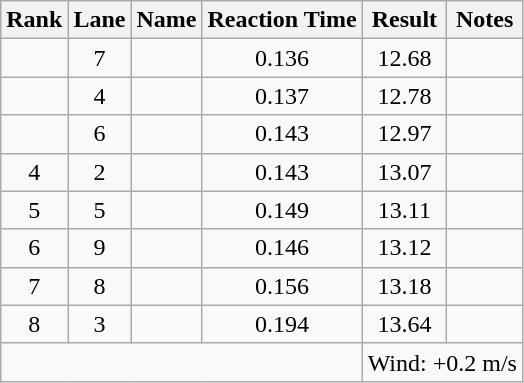<table class="wikitable sortable" style="text-align:center">
<tr>
<th>Rank</th>
<th>Lane</th>
<th>Name</th>
<th>Reaction Time</th>
<th>Result</th>
<th>Notes</th>
</tr>
<tr>
<td></td>
<td>7</td>
<td align="left"></td>
<td>0.136</td>
<td>12.68</td>
<td></td>
</tr>
<tr>
<td></td>
<td>4</td>
<td align="left"></td>
<td>0.137</td>
<td>12.78</td>
<td></td>
</tr>
<tr>
<td></td>
<td>6</td>
<td align="left"></td>
<td>0.143</td>
<td>12.97</td>
<td></td>
</tr>
<tr>
<td>4</td>
<td>2</td>
<td align="left"></td>
<td>0.143</td>
<td>13.07</td>
<td></td>
</tr>
<tr>
<td>5</td>
<td>5</td>
<td align="left"></td>
<td>0.149</td>
<td>13.11</td>
<td></td>
</tr>
<tr>
<td>6</td>
<td>9</td>
<td align="left"></td>
<td>0.146</td>
<td>13.12</td>
<td></td>
</tr>
<tr>
<td>7</td>
<td>8</td>
<td align="left"></td>
<td>0.156</td>
<td>13.18</td>
<td></td>
</tr>
<tr>
<td>8</td>
<td>3</td>
<td align="left"></td>
<td>0.194</td>
<td>13.64</td>
<td></td>
</tr>
<tr class="sortbottom">
<td colspan=4></td>
<td colspan="2" style="text-align:left;">Wind: +0.2 m/s</td>
</tr>
</table>
